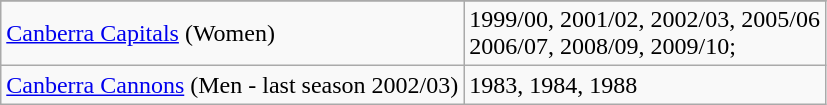<table class="wikitable">
<tr ! Team !! Championship years>
</tr>
<tr>
<td><a href='#'>Canberra Capitals</a> (Women)</td>
<td>1999/00, 2001/02, 2002/03, 2005/06 <br> 2006/07, 2008/09, 2009/10;</td>
</tr>
<tr>
<td><a href='#'>Canberra Cannons</a> (Men - last season 2002/03)</td>
<td>1983, 1984, 1988</td>
</tr>
</table>
